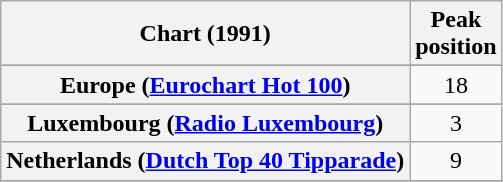<table class="wikitable sortable plainrowheaders" style="text-align:center">
<tr>
<th scope="col">Chart (1991)</th>
<th scope="col">Peak<br>position</th>
</tr>
<tr>
</tr>
<tr>
</tr>
<tr>
<th scope="row">Europe (<a href='#'>Eurochart Hot 100</a>)</th>
<td>18</td>
</tr>
<tr>
</tr>
<tr>
</tr>
<tr>
<th scope="row">Luxembourg (<a href='#'>Radio Luxembourg</a>)</th>
<td align="center">3</td>
</tr>
<tr>
<th scope="row">Netherlands (<a href='#'>Dutch Top 40 Tipparade</a>)</th>
<td>9</td>
</tr>
<tr>
</tr>
<tr>
</tr>
</table>
